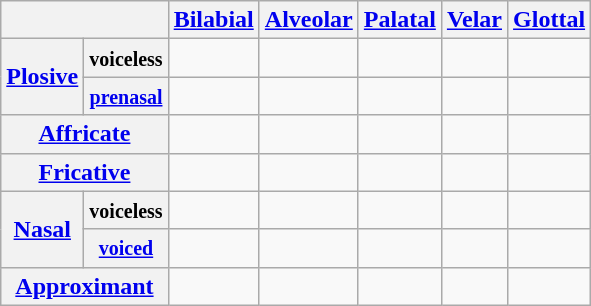<table class="wikitable" style="text-align:center">
<tr>
<th colspan="2"></th>
<th><a href='#'>Bilabial</a></th>
<th><a href='#'>Alveolar</a></th>
<th><a href='#'>Palatal</a></th>
<th><a href='#'>Velar</a></th>
<th><a href='#'>Glottal</a></th>
</tr>
<tr>
<th rowspan="2"><a href='#'>Plosive</a></th>
<th><small>voiceless</small></th>
<td></td>
<td></td>
<td></td>
<td></td>
<td></td>
</tr>
<tr>
<th><a href='#'><small>prenasal</small></a></th>
<td></td>
<td></td>
<td></td>
<td></td>
<td></td>
</tr>
<tr>
<th colspan="2"><a href='#'>Affricate</a></th>
<td></td>
<td></td>
<td></td>
<td></td>
<td></td>
</tr>
<tr>
<th colspan="2"><a href='#'>Fricative</a></th>
<td></td>
<td></td>
<td></td>
<td></td>
<td></td>
</tr>
<tr>
<th rowspan="2"><a href='#'>Nasal</a></th>
<th><small>voiceless</small></th>
<td></td>
<td></td>
<td></td>
<td></td>
<td></td>
</tr>
<tr>
<th><a href='#'><small>voiced</small></a></th>
<td></td>
<td></td>
<td></td>
<td></td>
<td></td>
</tr>
<tr>
<th colspan="2"><a href='#'>Approximant</a></th>
<td></td>
<td></td>
<td></td>
<td></td>
<td></td>
</tr>
</table>
